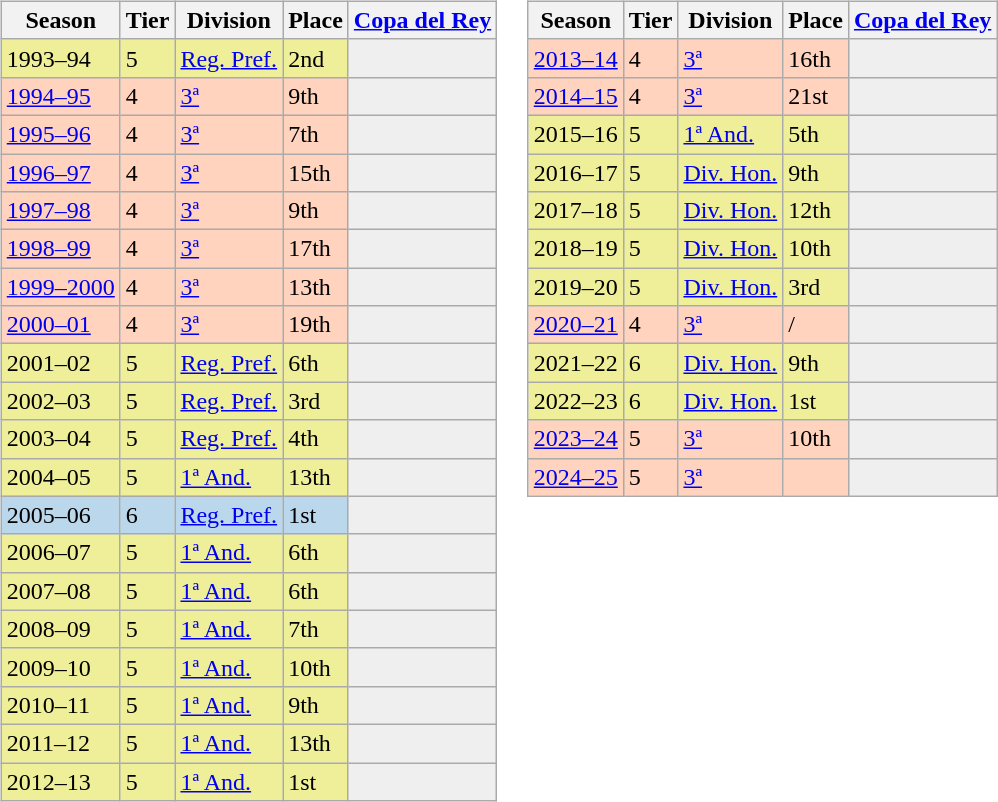<table>
<tr>
<td valign="top" width=0%><br><table class="wikitable">
<tr style="background:#f0f6fa;">
<th>Season</th>
<th>Tier</th>
<th>Division</th>
<th>Place</th>
<th><a href='#'>Copa del Rey</a></th>
</tr>
<tr>
<td style="background:#EFEF99;">1993–94</td>
<td style="background:#EFEF99;">5</td>
<td style="background:#EFEF99;"><a href='#'>Reg. Pref.</a></td>
<td style="background:#EFEF99;">2nd</td>
<th style="background:#efefef;"></th>
</tr>
<tr>
<td style="background:#FFD3BD;"><a href='#'>1994–95</a></td>
<td style="background:#FFD3BD;">4</td>
<td style="background:#FFD3BD;"><a href='#'>3ª</a></td>
<td style="background:#FFD3BD;">9th</td>
<th style="background:#efefef;"></th>
</tr>
<tr>
<td style="background:#FFD3BD;"><a href='#'>1995–96</a></td>
<td style="background:#FFD3BD;">4</td>
<td style="background:#FFD3BD;"><a href='#'>3ª</a></td>
<td style="background:#FFD3BD;">7th</td>
<th style="background:#efefef;"></th>
</tr>
<tr>
<td style="background:#FFD3BD;"><a href='#'>1996–97</a></td>
<td style="background:#FFD3BD;">4</td>
<td style="background:#FFD3BD;"><a href='#'>3ª</a></td>
<td style="background:#FFD3BD;">15th</td>
<th style="background:#efefef;"></th>
</tr>
<tr>
<td style="background:#FFD3BD;"><a href='#'>1997–98</a></td>
<td style="background:#FFD3BD;">4</td>
<td style="background:#FFD3BD;"><a href='#'>3ª</a></td>
<td style="background:#FFD3BD;">9th</td>
<th style="background:#efefef;"></th>
</tr>
<tr>
<td style="background:#FFD3BD;"><a href='#'>1998–99</a></td>
<td style="background:#FFD3BD;">4</td>
<td style="background:#FFD3BD;"><a href='#'>3ª</a></td>
<td style="background:#FFD3BD;">17th</td>
<th style="background:#efefef;"></th>
</tr>
<tr>
<td style="background:#FFD3BD;"><a href='#'>1999–2000</a></td>
<td style="background:#FFD3BD;">4</td>
<td style="background:#FFD3BD;"><a href='#'>3ª</a></td>
<td style="background:#FFD3BD;">13th</td>
<th style="background:#efefef;"></th>
</tr>
<tr>
<td style="background:#FFD3BD;"><a href='#'>2000–01</a></td>
<td style="background:#FFD3BD;">4</td>
<td style="background:#FFD3BD;"><a href='#'>3ª</a></td>
<td style="background:#FFD3BD;">19th</td>
<th style="background:#efefef;"></th>
</tr>
<tr>
<td style="background:#EFEF99;">2001–02</td>
<td style="background:#EFEF99;">5</td>
<td style="background:#EFEF99;"><a href='#'>Reg. Pref.</a></td>
<td style="background:#EFEF99;">6th</td>
<th style="background:#efefef;"></th>
</tr>
<tr>
<td style="background:#EFEF99;">2002–03</td>
<td style="background:#EFEF99;">5</td>
<td style="background:#EFEF99;"><a href='#'>Reg. Pref.</a></td>
<td style="background:#EFEF99;">3rd</td>
<th style="background:#efefef;"></th>
</tr>
<tr>
<td style="background:#EFEF99;">2003–04</td>
<td style="background:#EFEF99;">5</td>
<td style="background:#EFEF99;"><a href='#'>Reg. Pref.</a></td>
<td style="background:#EFEF99;">4th</td>
<th style="background:#efefef;"></th>
</tr>
<tr>
<td style="background:#EFEF99;">2004–05</td>
<td style="background:#EFEF99;">5</td>
<td style="background:#EFEF99;"><a href='#'>1ª And.</a></td>
<td style="background:#EFEF99;">13th</td>
<th style="background:#efefef;"></th>
</tr>
<tr>
<td style="background:#BBD7EC;">2005–06</td>
<td style="background:#BBD7EC;">6</td>
<td style="background:#BBD7EC;"><a href='#'>Reg. Pref.</a></td>
<td style="background:#BBD7EC;">1st</td>
<th style="background:#efefef;"></th>
</tr>
<tr>
<td style="background:#EFEF99;">2006–07</td>
<td style="background:#EFEF99;">5</td>
<td style="background:#EFEF99;"><a href='#'>1ª And.</a></td>
<td style="background:#EFEF99;">6th</td>
<th style="background:#efefef;"></th>
</tr>
<tr>
<td style="background:#EFEF99;">2007–08</td>
<td style="background:#EFEF99;">5</td>
<td style="background:#EFEF99;"><a href='#'>1ª And.</a></td>
<td style="background:#EFEF99;">6th</td>
<th style="background:#efefef;"></th>
</tr>
<tr>
<td style="background:#EFEF99;">2008–09</td>
<td style="background:#EFEF99;">5</td>
<td style="background:#EFEF99;"><a href='#'>1ª And.</a></td>
<td style="background:#EFEF99;">7th</td>
<th style="background:#efefef;"></th>
</tr>
<tr>
<td style="background:#EFEF99;">2009–10</td>
<td style="background:#EFEF99;">5</td>
<td style="background:#EFEF99;"><a href='#'>1ª And.</a></td>
<td style="background:#EFEF99;">10th</td>
<th style="background:#efefef;"></th>
</tr>
<tr>
<td style="background:#EFEF99;">2010–11</td>
<td style="background:#EFEF99;">5</td>
<td style="background:#EFEF99;"><a href='#'>1ª And.</a></td>
<td style="background:#EFEF99;">9th</td>
<th style="background:#efefef;"></th>
</tr>
<tr>
<td style="background:#EFEF99;">2011–12</td>
<td style="background:#EFEF99;">5</td>
<td style="background:#EFEF99;"><a href='#'>1ª And.</a></td>
<td style="background:#EFEF99;">13th</td>
<th style="background:#efefef;"></th>
</tr>
<tr>
<td style="background:#EFEF99;">2012–13</td>
<td style="background:#EFEF99;">5</td>
<td style="background:#EFEF99;"><a href='#'>1ª And.</a></td>
<td style="background:#EFEF99;">1st</td>
<th style="background:#efefef;"></th>
</tr>
</table>
</td>
<td valign="top" width=0%><br><table class="wikitable">
<tr style="background:#f0f6fa;">
<th>Season</th>
<th>Tier</th>
<th>Division</th>
<th>Place</th>
<th><a href='#'>Copa del Rey</a></th>
</tr>
<tr>
<td style="background:#FFD3BD;"><a href='#'>2013–14</a></td>
<td style="background:#FFD3BD;">4</td>
<td style="background:#FFD3BD;"><a href='#'>3ª</a></td>
<td style="background:#FFD3BD;">16th</td>
<th style="background:#efefef;"></th>
</tr>
<tr>
<td style="background:#FFD3BD;"><a href='#'>2014–15</a></td>
<td style="background:#FFD3BD;">4</td>
<td style="background:#FFD3BD;"><a href='#'>3ª</a></td>
<td style="background:#FFD3BD;">21st</td>
<th style="background:#efefef;"></th>
</tr>
<tr>
<td style="background:#EFEF99;">2015–16</td>
<td style="background:#EFEF99;">5</td>
<td style="background:#EFEF99;"><a href='#'>1ª And.</a></td>
<td style="background:#EFEF99;">5th</td>
<th style="background:#efefef;"></th>
</tr>
<tr>
<td style="background:#EFEF99;">2016–17</td>
<td style="background:#EFEF99;">5</td>
<td style="background:#EFEF99;"><a href='#'>Div. Hon.</a></td>
<td style="background:#EFEF99;">9th</td>
<th style="background:#efefef;"></th>
</tr>
<tr>
<td style="background:#EFEF99;">2017–18</td>
<td style="background:#EFEF99;">5</td>
<td style="background:#EFEF99;"><a href='#'>Div. Hon.</a></td>
<td style="background:#EFEF99;">12th</td>
<th style="background:#efefef;"></th>
</tr>
<tr>
<td style="background:#EFEF99;">2018–19</td>
<td style="background:#EFEF99;">5</td>
<td style="background:#EFEF99;"><a href='#'>Div. Hon.</a></td>
<td style="background:#EFEF99;">10th</td>
<th style="background:#efefef;"></th>
</tr>
<tr>
<td style="background:#EFEF99;">2019–20</td>
<td style="background:#EFEF99;">5</td>
<td style="background:#EFEF99;"><a href='#'>Div. Hon.</a></td>
<td style="background:#EFEF99;">3rd</td>
<th style="background:#efefef;"></th>
</tr>
<tr>
<td style="background:#FFD3BD;"><a href='#'>2020–21</a></td>
<td style="background:#FFD3BD;">4</td>
<td style="background:#FFD3BD;"><a href='#'>3ª</a></td>
<td style="background:#FFD3BD;"> / </td>
<th style="background:#efefef;"></th>
</tr>
<tr>
<td style="background:#EFEF99;">2021–22</td>
<td style="background:#EFEF99;">6</td>
<td style="background:#EFEF99;"><a href='#'>Div. Hon.</a></td>
<td style="background:#EFEF99;">9th</td>
<th style="background:#efefef;"></th>
</tr>
<tr>
<td style="background:#EFEF99;">2022–23</td>
<td style="background:#EFEF99;">6</td>
<td style="background:#EFEF99;"><a href='#'>Div. Hon.</a></td>
<td style="background:#EFEF99;">1st</td>
<th style="background:#efefef;"></th>
</tr>
<tr>
<td style="background:#FFD3BD;"><a href='#'>2023–24</a></td>
<td style="background:#FFD3BD;">5</td>
<td style="background:#FFD3BD;"><a href='#'>3ª</a></td>
<td style="background:#FFD3BD;">10th</td>
<th style="background:#efefef;"></th>
</tr>
<tr>
<td style="background:#FFD3BD;"><a href='#'>2024–25</a></td>
<td style="background:#FFD3BD;">5</td>
<td style="background:#FFD3BD;"><a href='#'>3ª</a></td>
<td style="background:#FFD3BD;"></td>
<th style="background:#efefef;"></th>
</tr>
</table>
</td>
</tr>
</table>
